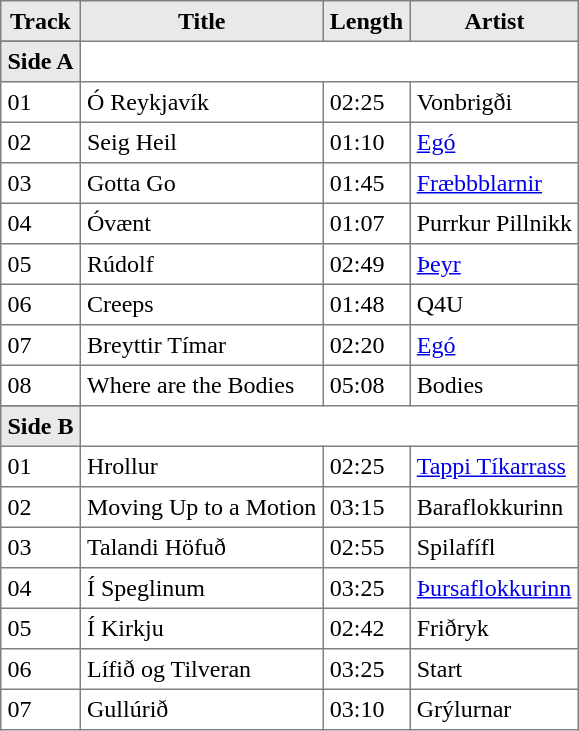<table class="toccolours" border="1" cellpadding="4" style="border-collapse:collapse">
<tr style="background-color:#e9e9e9" |>
<th>Track</th>
<th>Title</th>
<th>Length</th>
<th>Artist</th>
</tr>
<tr>
</tr>
<tr style="background-color:#e9e9e9" |>
<th>Side A</th>
</tr>
<tr>
<td>01</td>
<td>Ó Reykjavík</td>
<td>02:25</td>
<td>Vonbrigði</td>
</tr>
<tr>
<td>02</td>
<td>Seig Heil</td>
<td>01:10</td>
<td><a href='#'>Egó</a></td>
</tr>
<tr>
<td>03</td>
<td>Gotta Go</td>
<td>01:45</td>
<td><a href='#'>Fræbbblarnir</a></td>
</tr>
<tr>
<td>04</td>
<td>Óvænt</td>
<td>01:07</td>
<td>Purrkur Pillnikk</td>
</tr>
<tr>
<td>05</td>
<td>Rúdolf</td>
<td>02:49</td>
<td><a href='#'>Þeyr</a></td>
</tr>
<tr>
<td>06</td>
<td>Creeps</td>
<td>01:48</td>
<td>Q4U</td>
</tr>
<tr>
<td>07</td>
<td>Breyttir Tímar</td>
<td>02:20</td>
<td><a href='#'>Egó</a></td>
</tr>
<tr>
<td>08</td>
<td>Where are the Bodies</td>
<td>05:08</td>
<td>Bodies</td>
</tr>
<tr>
</tr>
<tr style="background-color:#e9e9e9" |>
<th>Side B</th>
</tr>
<tr>
<td>01</td>
<td>Hrollur</td>
<td>02:25</td>
<td><a href='#'>Tappi Tíkarrass</a></td>
</tr>
<tr>
<td>02</td>
<td>Moving Up to a Motion</td>
<td>03:15</td>
<td>Baraflokkurinn</td>
</tr>
<tr>
<td>03</td>
<td>Talandi Höfuð</td>
<td>02:55</td>
<td>Spilafífl</td>
</tr>
<tr>
<td>04</td>
<td>Í Speglinum</td>
<td>03:25</td>
<td><a href='#'>Þursaflokkurinn</a></td>
</tr>
<tr>
<td>05</td>
<td>Í Kirkju</td>
<td>02:42</td>
<td>Friðryk</td>
</tr>
<tr>
<td>06</td>
<td>Lífið og Tilveran</td>
<td>03:25</td>
<td>Start</td>
</tr>
<tr>
<td>07</td>
<td>Gullúrið</td>
<td>03:10</td>
<td>Grýlurnar</td>
</tr>
</table>
